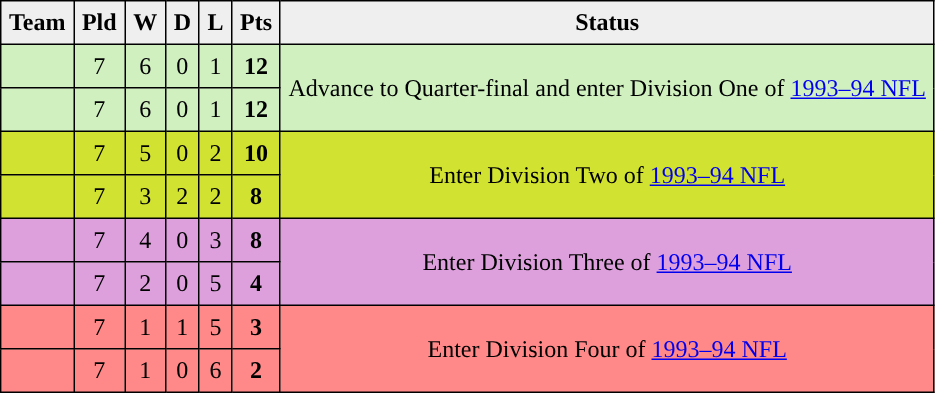<table style=border-collapse:collapse border=1 cellspacing=0 cellpadding=5>
<tr align=center bgcolor=#efefef>
<th>Team</th>
<th>Pld</th>
<th>W</th>
<th>D</th>
<th>L</th>
<th>Pts</th>
<th>Status</th>
</tr>
<tr align=center style="background:#D0F0C0;">
<td style="text-align:left;"> </td>
<td>7</td>
<td>6</td>
<td>0</td>
<td>1</td>
<td><strong>12</strong></td>
<td rowspan=2>Advance to Quarter-final and enter Division One of <a href='#'>1993–94 NFL</a></td>
</tr>
<tr align=center style="background:#D0F0C0;">
<td style="text-align:left;"> </td>
<td>7</td>
<td>6</td>
<td>0</td>
<td>1</td>
<td><strong>12</strong></td>
</tr>
<tr align=center style="background:#D1E231">
<td style="text-align:left;"> </td>
<td>7</td>
<td>5</td>
<td>0</td>
<td>2</td>
<td><strong>10</strong></td>
<td rowspan=2>Enter Division Two of <a href='#'>1993–94 NFL</a></td>
</tr>
<tr align=center style="background:#D1E231">
<td style="text-align:left;"> </td>
<td>7</td>
<td>3</td>
<td>2</td>
<td>2</td>
<td><strong>8</strong></td>
</tr>
<tr align=center style="background:#dda0dd;">
<td style="text-align:left;"> </td>
<td>7</td>
<td>4</td>
<td>0</td>
<td>3</td>
<td><strong>8</strong></td>
<td rowspan=2>Enter Division Three of <a href='#'>1993–94 NFL</a></td>
</tr>
<tr align=center style="background:#dda0dd;">
<td style="text-align:left;"> </td>
<td>7</td>
<td>2</td>
<td>0</td>
<td>5</td>
<td><strong>4</strong></td>
</tr>
<tr align=center style="background:#FF8888;">
<td style="text-align:left;"> </td>
<td>7</td>
<td>1</td>
<td>1</td>
<td>5</td>
<td><strong>3</strong></td>
<td rowspan=2>Enter Division Four of <a href='#'>1993–94 NFL</a></td>
</tr>
<tr align=center style="background:#FF8888;">
<td style="text-align:left;"> </td>
<td>7</td>
<td>1</td>
<td>0</td>
<td>6</td>
<td><strong>2</strong></td>
</tr>
</table>
